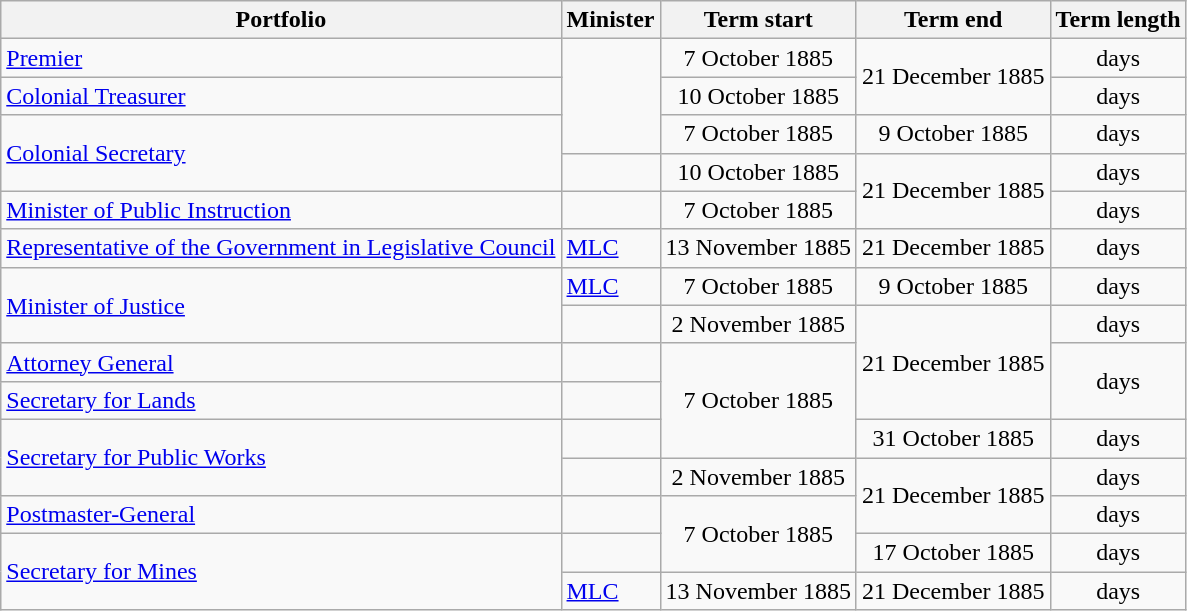<table class="wikitable sortable">
<tr>
<th>Portfolio</th>
<th>Minister</th>
<th>Term start</th>
<th>Term end</th>
<th>Term length</th>
</tr>
<tr>
<td><a href='#'>Premier</a></td>
<td rowspan="3"></td>
<td rowspan="1" align="center">7 October 1885</td>
<td rowspan="2" align="center">21 December 1885</td>
<td rowspan="1" align="center"> days</td>
</tr>
<tr>
<td><a href='#'>Colonial Treasurer</a></td>
<td rowspan="1" align="center">10 October 1885</td>
<td rowspan="1" align="center"> days</td>
</tr>
<tr>
<td rowspan="2"><a href='#'>Colonial Secretary</a></td>
<td rowspan="1" align="center">7 October 1885</td>
<td rowspan="1" align="center">9 October 1885</td>
<td rowspan="1" align="center"> days</td>
</tr>
<tr>
<td></td>
<td rowspan="1" align="center">10 October 1885</td>
<td rowspan="2" align="center">21 December 1885</td>
<td rowspan="1" align="center"> days</td>
</tr>
<tr>
<td><a href='#'>Minister of Public Instruction</a></td>
<td></td>
<td rowspan="1" align="center">7 October 1885</td>
<td rowspan="1" align="center"> days</td>
</tr>
<tr>
<td rowspan="2"><a href='#'>Representative of the Government in Legislative Council</a></td>
<td> <a href='#'>MLC</a></td>
<td rowspan="1" align="center">13 November 1885</td>
<td rowspan="1" align="center">21 December 1885</td>
<td rowspan="1" align="center"> days</td>
</tr>
<tr>
<td rowspan="2"> <a href='#'>MLC</a></td>
<td rowspan="2" align="center">7 October 1885</td>
<td rowspan="2" align="center">9 October 1885</td>
<td rowspan="2" align="center"> days</td>
</tr>
<tr>
<td rowspan="2"><a href='#'>Minister of Justice</a></td>
</tr>
<tr>
<td></td>
<td rowspan="1" align="center">2 November 1885</td>
<td rowspan="3" align="center">21 December 1885</td>
<td rowspan="1" align="center"> days</td>
</tr>
<tr>
<td><a href='#'>Attorney General</a></td>
<td></td>
<td rowspan="3" align="center">7 October 1885</td>
<td rowspan="2" align="center"> days</td>
</tr>
<tr>
<td><a href='#'>Secretary for Lands</a></td>
<td></td>
</tr>
<tr>
<td rowspan="2"><a href='#'>Secretary for Public Works</a></td>
<td></td>
<td rowspan="1" align="center">31 October 1885</td>
<td rowspan="1" align="center"> days</td>
</tr>
<tr>
<td></td>
<td rowspan="1" align="center">2 November 1885</td>
<td rowspan="2" align="center">21 December 1885</td>
<td rowspan="1" align="center"> days</td>
</tr>
<tr>
<td><a href='#'>Postmaster-General</a></td>
<td></td>
<td rowspan="2" align="center">7 October 1885</td>
<td rowspan="1" align="center"> days</td>
</tr>
<tr>
<td rowspan="2"><a href='#'>Secretary for Mines</a></td>
<td></td>
<td rowspan="1" align="center">17 October 1885</td>
<td rowspan="1" align="center"> days</td>
</tr>
<tr>
<td> <a href='#'>MLC</a></td>
<td rowspan="1" align="center">13 November 1885</td>
<td rowspan="1" align="center">21 December 1885</td>
<td rowspan="1" align="center"> days</td>
</tr>
</table>
